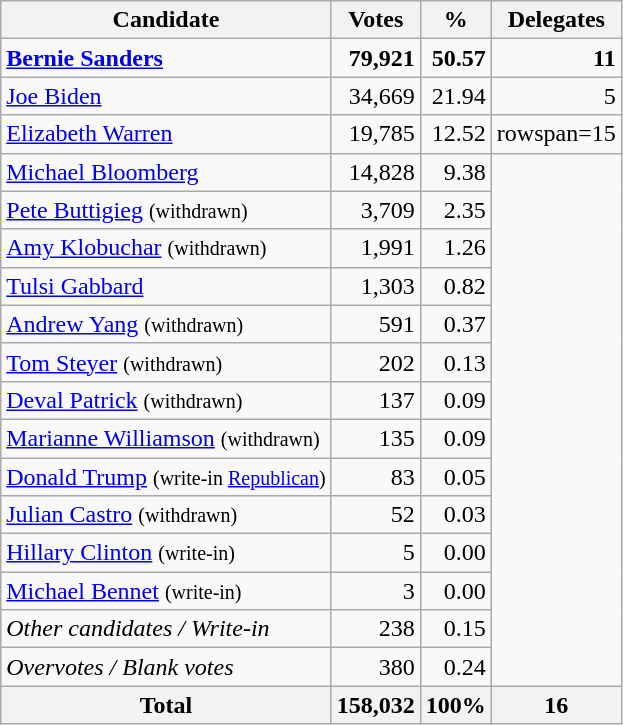<table class="wikitable sortable" style="text-align:right;">
<tr>
<th>Candidate</th>
<th>Votes</th>
<th>%</th>
<th>Delegates</th>
</tr>
<tr>
<td style="text-align:left;" data-sort-value="Sanders, Bernie"><strong><a href='#'>Bernie Sanders</a></strong></td>
<td><strong>79,921</strong></td>
<td><strong>50.57</strong></td>
<td><strong>11</strong></td>
</tr>
<tr>
<td style="text-align:left;" data-sort-value="Biden, Joe"><a href='#'>Joe Biden</a></td>
<td>34,669</td>
<td>21.94</td>
<td>5</td>
</tr>
<tr>
<td style="text-align:left;" data-sort-value="Warren, Elizabeth"><a href='#'>Elizabeth Warren</a></td>
<td>19,785</td>
<td>12.52</td>
<td>rowspan=15 </td>
</tr>
<tr>
<td style="text-align:left;" data-sort-value="Bloomberg, Michael"><a href='#'>Michael Bloomberg</a></td>
<td>14,828</td>
<td>9.38</td>
</tr>
<tr>
<td style="text-align:left;" data-sort-value="Buttigieg, Pete"><a href='#'>Pete Buttigieg</a> <small>(withdrawn)</small></td>
<td>3,709</td>
<td>2.35</td>
</tr>
<tr>
<td style="text-align:left;" data-sort-value="Klobuchar, Amy"><a href='#'>Amy Klobuchar</a> <small>(withdrawn)</small></td>
<td>1,991</td>
<td>1.26</td>
</tr>
<tr>
<td style="text-align:left;" data-sort-value="Gabbard, Tulsi"><a href='#'>Tulsi Gabbard</a></td>
<td>1,303</td>
<td>0.82</td>
</tr>
<tr>
<td style="text-align:left;" data-sort-value="Yang, Andrew"><a href='#'>Andrew Yang</a> <small>(withdrawn)</small></td>
<td>591</td>
<td>0.37</td>
</tr>
<tr>
<td style="text-align:left;" data-sort-value="Steyer, Tom"><a href='#'>Tom Steyer</a> <small>(withdrawn)</small></td>
<td>202</td>
<td>0.13</td>
</tr>
<tr>
<td style="text-align:left;" data-sort-value="Patrick, Deval"><a href='#'>Deval Patrick</a> <small>(withdrawn)</small></td>
<td>137</td>
<td>0.09</td>
</tr>
<tr>
<td style="text-align:left;" data-sort-value="Williamson, Marianne"><a href='#'>Marianne Williamson</a> <small>(withdrawn)</small></td>
<td>135</td>
<td>0.09</td>
</tr>
<tr>
<td style="text-align:left;" data-sort-value="Trump, Donald"><a href='#'>Donald Trump</a> <small>(write-in <a href='#'>Republican</a>)</small></td>
<td>83</td>
<td>0.05</td>
</tr>
<tr>
<td style="text-align:left;" data-sort-value="Castro, Julian"><a href='#'>Julian Castro</a> <small>(withdrawn)</small></td>
<td>52</td>
<td>0.03</td>
</tr>
<tr>
<td style="text-align:left;" data-sort-value="Clinton, Hillary"><a href='#'>Hillary Clinton</a> <small>(write-in)</small></td>
<td>5</td>
<td>0.00</td>
</tr>
<tr>
<td style="text-align:left;" data-sort-value="Castro, Julian"><a href='#'>Michael Bennet</a> <small>(write-in)</small></td>
<td>3</td>
<td>0.00</td>
</tr>
<tr>
<td style="text-align:left;" data-sort-value="ZZA"><em>Other candidates / Write-in</em></td>
<td>238</td>
<td>0.15</td>
</tr>
<tr>
<td style="text-align:left;" data-sort-value="ZZB"><em>Overvotes / Blank votes</em></td>
<td>380</td>
<td>0.24</td>
</tr>
<tr>
<th>Total</th>
<th>158,032</th>
<th>100%</th>
<th>16</th>
</tr>
</table>
